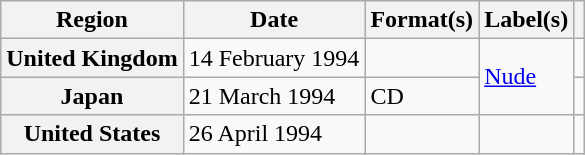<table class="wikitable plainrowheaders">
<tr>
<th scope="col">Region</th>
<th scope="col">Date</th>
<th scope="col">Format(s)</th>
<th scope="col">Label(s)</th>
<th scope="col"></th>
</tr>
<tr>
<th scope="row">United Kingdom</th>
<td>14 February 1994</td>
<td></td>
<td rowspan="2"><a href='#'>Nude</a></td>
<td></td>
</tr>
<tr>
<th scope="row">Japan</th>
<td>21 March 1994</td>
<td>CD</td>
<td></td>
</tr>
<tr>
<th scope="row">United States</th>
<td>26 April 1994</td>
<td></td>
<td></td>
<td></td>
</tr>
</table>
